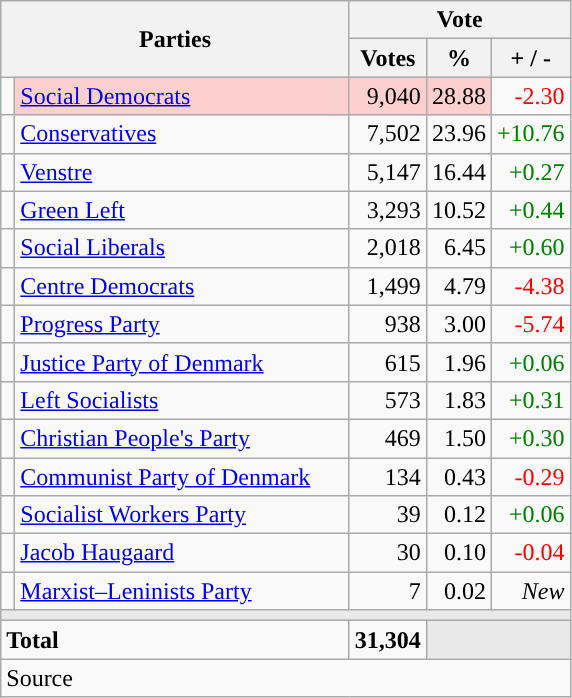<table class="wikitable" style="text-align:right;">
<tr>
<th style="text-align:centre;" rowspan="2" colspan="2" width="225">Parties</th>
<th colspan="3">Vote</th>
</tr>
<tr>
<th width="15">Votes</th>
<th width="15">%</th>
<th width="15">+ / -</th>
</tr>
<tr>
<td width="2" style="color:inherit;background:"></td>
<td bgcolor=#fbd0ce  align="left"><a href='#'>Social Democrats</a></td>
<td bgcolor=#fbd0ce>9,040</td>
<td bgcolor=#fbd0ce>28.88</td>
<td style=color:red;>-2.30</td>
</tr>
<tr>
<td width="2" style="color:inherit;background:"></td>
<td align="left"><a href='#'>Conservatives</a></td>
<td>7,502</td>
<td>23.96</td>
<td style=color:green;>+10.76</td>
</tr>
<tr>
<td width="2" style="color:inherit;background:"></td>
<td align="left"><a href='#'>Venstre</a></td>
<td>5,147</td>
<td>16.44</td>
<td style=color:green;>+0.27</td>
</tr>
<tr>
<td width="2" style="color:inherit;background:"></td>
<td align="left"><a href='#'>Green Left</a></td>
<td>3,293</td>
<td>10.52</td>
<td style=color:green;>+0.44</td>
</tr>
<tr>
<td width="2" style="color:inherit;background:"></td>
<td align="left"><a href='#'>Social Liberals</a></td>
<td>2,018</td>
<td>6.45</td>
<td style=color:green;>+0.60</td>
</tr>
<tr>
<td width="2" style="color:inherit;background:"></td>
<td align="left"><a href='#'>Centre Democrats</a></td>
<td>1,499</td>
<td>4.79</td>
<td style=color:red;>-4.38</td>
</tr>
<tr>
<td width="2" style="color:inherit;background:"></td>
<td align="left"><a href='#'>Progress Party</a></td>
<td>938</td>
<td>3.00</td>
<td style=color:red;>-5.74</td>
</tr>
<tr>
<td width="2" style="color:inherit;background:"></td>
<td align="left"><a href='#'>Justice Party of Denmark</a></td>
<td>615</td>
<td>1.96</td>
<td style=color:green;>+0.06</td>
</tr>
<tr>
<td width="2" style="color:inherit;background:"></td>
<td align="left"><a href='#'>Left Socialists</a></td>
<td>573</td>
<td>1.83</td>
<td style=color:green;>+0.31</td>
</tr>
<tr>
<td width="2" style="color:inherit;background:"></td>
<td align="left"><a href='#'>Christian People's Party</a></td>
<td>469</td>
<td>1.50</td>
<td style=color:green;>+0.30</td>
</tr>
<tr>
<td width="2" style="color:inherit;background:"></td>
<td align="left"><a href='#'>Communist Party of Denmark</a></td>
<td>134</td>
<td>0.43</td>
<td style=color:red;>-0.29</td>
</tr>
<tr>
<td width="2" style="color:inherit;background:"></td>
<td align="left"><a href='#'>Socialist Workers Party</a></td>
<td>39</td>
<td>0.12</td>
<td style=color:green;>+0.06</td>
</tr>
<tr>
<td width="2" style="color:inherit;background:"></td>
<td align="left"><a href='#'>Jacob Haugaard</a></td>
<td>30</td>
<td>0.10</td>
<td style=color:red;>-0.04</td>
</tr>
<tr>
<td width="2" style="color:inherit;background:"></td>
<td align="left"><a href='#'>Marxist–Leninists Party</a></td>
<td>7</td>
<td>0.02</td>
<td><em>New</em></td>
</tr>
<tr>
<td colspan="7" bgcolor="#E9E9E9"></td>
</tr>
<tr>
<td align="left" colspan="2"><strong>Total</strong></td>
<td><strong>31,304</strong></td>
<td bgcolor="#E9E9E9" colspan="2"></td>
</tr>
<tr>
<td align="left" colspan="6">Source</td>
</tr>
</table>
